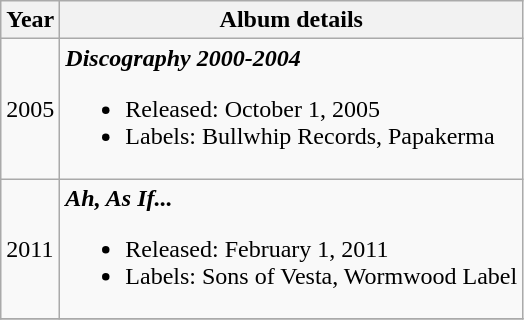<table class ="wikitable">
<tr>
<th rowspan="1">Year</th>
<th rowspan="1">Album details</th>
</tr>
<tr>
<td>2005</td>
<td><strong><em>Discography 2000-2004</em></strong><br><ul><li>Released: October 1, 2005</li><li>Labels: Bullwhip Records, Papakerma</li></ul></td>
</tr>
<tr>
<td>2011</td>
<td><strong><em>Ah, As If...</em></strong><br><ul><li>Released: February 1, 2011</li><li>Labels: Sons of Vesta, Wormwood Label</li></ul></td>
</tr>
<tr>
</tr>
</table>
